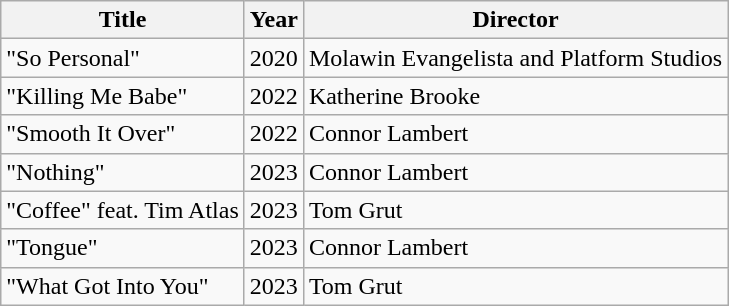<table class="wikitable">
<tr>
<th>Title</th>
<th>Year</th>
<th>Director</th>
</tr>
<tr>
<td>"So Personal"</td>
<td>2020</td>
<td>Molawin Evangelista and Platform Studios</td>
</tr>
<tr>
<td>"Killing Me Babe"</td>
<td>2022</td>
<td>Katherine Brooke</td>
</tr>
<tr>
<td>"Smooth It Over"</td>
<td>2022</td>
<td>Connor Lambert</td>
</tr>
<tr>
<td>"Nothing"</td>
<td>2023</td>
<td>Connor Lambert</td>
</tr>
<tr>
<td>"Coffee" feat. Tim Atlas</td>
<td>2023</td>
<td>Tom Grut</td>
</tr>
<tr>
<td>"Tongue"</td>
<td>2023</td>
<td>Connor Lambert</td>
</tr>
<tr>
<td>"What Got Into You"</td>
<td>2023</td>
<td>Tom Grut</td>
</tr>
</table>
